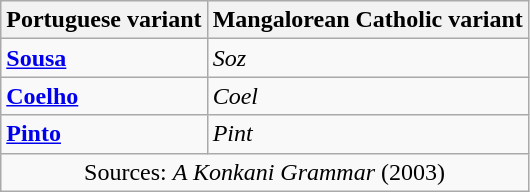<table class="wikitable">
<tr>
<th>Portuguese variant</th>
<th>Mangalorean Catholic variant</th>
</tr>
<tr>
<td><strong><a href='#'>Sousa</a></strong></td>
<td><em>Soz</em></td>
</tr>
<tr>
<td><strong><a href='#'>Coelho</a></strong></td>
<td><em>Coel</em></td>
</tr>
<tr>
<td><strong><a href='#'>Pinto</a></strong></td>
<td><em>Pint</em></td>
</tr>
<tr>
<td colspan=5 align="center">Sources: <em>A Konkani Grammar</em> (2003)</td>
</tr>
</table>
